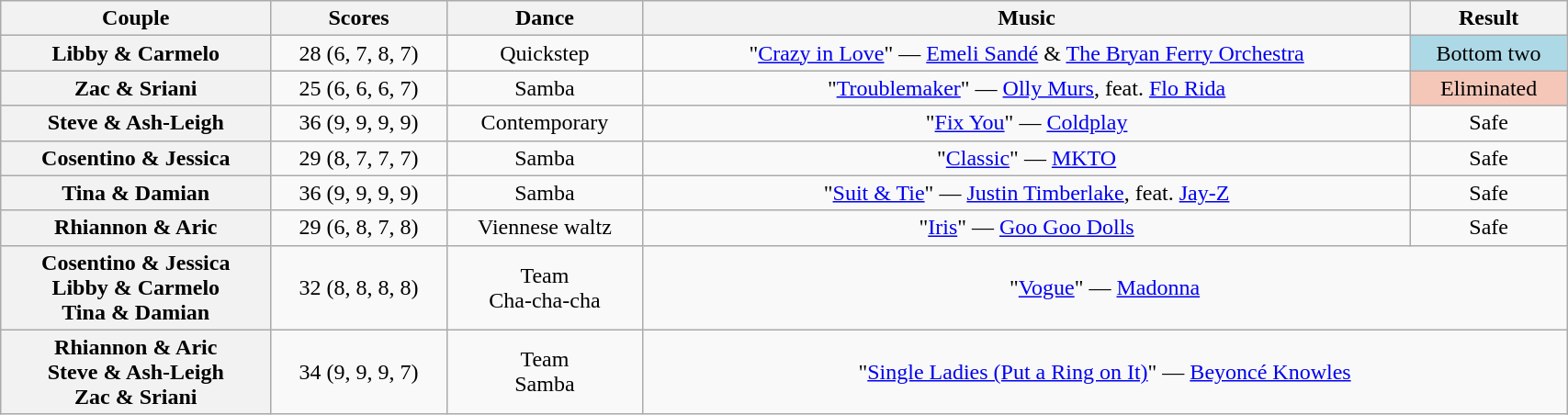<table class="wikitable sortable" style="text-align:center; width: 90%">
<tr>
<th scope="col">Couple</th>
<th scope="col">Scores</th>
<th scope="col" class="unsortable">Dance</th>
<th scope="col" class="unsortable">Music</th>
<th scope="col" class="unsortable">Result</th>
</tr>
<tr>
<th scope="row">Libby & Carmelo</th>
<td>28 (6, 7, 8, 7)</td>
<td>Quickstep</td>
<td>"<a href='#'>Crazy in Love</a>" — <a href='#'>Emeli Sandé</a> & <a href='#'>The Bryan Ferry Orchestra</a></td>
<td bgcolor="lightblue">Bottom two</td>
</tr>
<tr>
<th scope="row">Zac & Sriani</th>
<td>25 (6, 6, 6, 7)</td>
<td>Samba</td>
<td>"<a href='#'>Troublemaker</a>" — <a href='#'>Olly Murs</a>, feat. <a href='#'>Flo Rida</a></td>
<td bgcolor="f4c7b8">Eliminated</td>
</tr>
<tr>
<th scope="row">Steve & Ash-Leigh</th>
<td>36 (9, 9, 9, 9)</td>
<td>Contemporary</td>
<td>"<a href='#'>Fix You</a>" — <a href='#'>Coldplay</a></td>
<td>Safe</td>
</tr>
<tr>
<th scope="row">Cosentino & Jessica</th>
<td>29 (8, 7, 7, 7)</td>
<td>Samba</td>
<td>"<a href='#'>Classic</a>" — <a href='#'>MKTO</a></td>
<td>Safe</td>
</tr>
<tr>
<th scope="row">Tina & Damian</th>
<td>36 (9, 9, 9, 9)</td>
<td>Samba</td>
<td>"<a href='#'>Suit & Tie</a>" — <a href='#'>Justin Timberlake</a>, feat. <a href='#'>Jay-Z</a></td>
<td>Safe</td>
</tr>
<tr>
<th scope="row">Rhiannon & Aric</th>
<td>29 (6, 8, 7, 8)</td>
<td>Viennese waltz</td>
<td>"<a href='#'>Iris</a>" — <a href='#'>Goo Goo Dolls</a></td>
<td>Safe</td>
</tr>
<tr>
<th scope="row">Cosentino & Jessica<br>Libby & Carmelo<br>Tina & Damian</th>
<td>32 (8, 8, 8, 8)</td>
<td>Team<br>Cha-cha-cha</td>
<td colspan="2">"<a href='#'>Vogue</a>" — <a href='#'>Madonna</a></td>
</tr>
<tr>
<th scope="row">Rhiannon & Aric<br>Steve & Ash-Leigh<br>Zac & Sriani</th>
<td>34 (9, 9, 9, 7)</td>
<td>Team<br>Samba</td>
<td colspan="2">"<a href='#'>Single Ladies (Put a Ring on It)</a>" — <a href='#'>Beyoncé Knowles</a></td>
</tr>
</table>
